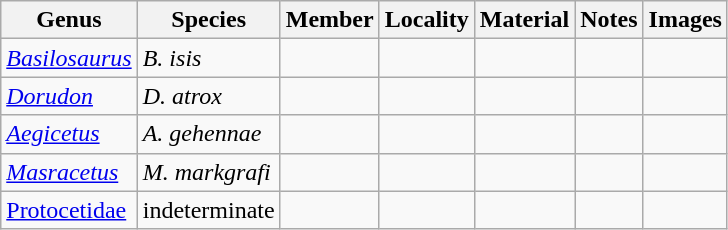<table class="wikitable">
<tr>
<th>Genus</th>
<th>Species</th>
<th>Member</th>
<th>Locality</th>
<th>Material</th>
<th>Notes</th>
<th>Images</th>
</tr>
<tr>
<td><em><a href='#'>Basilosaurus</a></em></td>
<td><em>B. isis</em></td>
<td></td>
<td></td>
<td></td>
<td></td>
<td></td>
</tr>
<tr>
<td><em><a href='#'>Dorudon</a></em></td>
<td><em>D. atrox</em></td>
<td></td>
<td></td>
<td></td>
<td></td>
<td></td>
</tr>
<tr>
<td><em><a href='#'>Aegicetus</a></em></td>
<td><em>A. gehennae</em></td>
<td></td>
<td></td>
<td></td>
<td></td>
<td></td>
</tr>
<tr>
<td><em><a href='#'>Masracetus</a></em></td>
<td><em>M. markgrafi</em></td>
<td></td>
<td></td>
<td></td>
<td></td>
<td></td>
</tr>
<tr>
<td><a href='#'>Protocetidae</a></td>
<td>indeterminate</td>
<td></td>
<td></td>
<td></td>
<td></td>
<td></td>
</tr>
</table>
